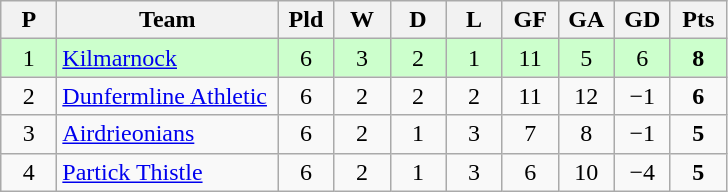<table class="wikitable" style="text-align: center;">
<tr>
<th width=30>P</th>
<th width=140>Team</th>
<th width=30>Pld</th>
<th width=30>W</th>
<th width=30>D</th>
<th width=30>L</th>
<th width=30>GF</th>
<th width=30>GA</th>
<th width=30>GD</th>
<th width=30>Pts</th>
</tr>
<tr style="background:#ccffcc;">
<td>1</td>
<td align=left><a href='#'>Kilmarnock</a></td>
<td>6</td>
<td>3</td>
<td>2</td>
<td>1</td>
<td>11</td>
<td>5</td>
<td>6</td>
<td><strong>8</strong></td>
</tr>
<tr>
<td>2</td>
<td align=left><a href='#'>Dunfermline Athletic</a></td>
<td>6</td>
<td>2</td>
<td>2</td>
<td>2</td>
<td>11</td>
<td>12</td>
<td>−1</td>
<td><strong>6</strong></td>
</tr>
<tr>
<td>3</td>
<td align=left><a href='#'>Airdrieonians</a></td>
<td>6</td>
<td>2</td>
<td>1</td>
<td>3</td>
<td>7</td>
<td>8</td>
<td>−1</td>
<td><strong>5</strong></td>
</tr>
<tr>
<td>4</td>
<td align=left><a href='#'>Partick Thistle</a></td>
<td>6</td>
<td>2</td>
<td>1</td>
<td>3</td>
<td>6</td>
<td>10</td>
<td>−4</td>
<td><strong>5</strong></td>
</tr>
</table>
